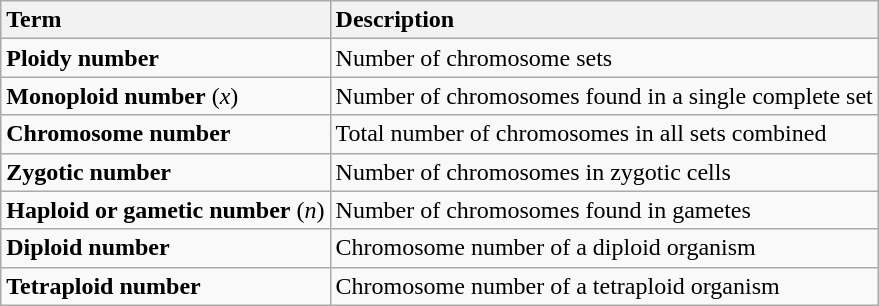<table class="wikitable">
<tr>
<th style="text-align:left">Term</th>
<th style="text-align:left">Description</th>
</tr>
<tr>
<td><strong>Ploidy number</strong></td>
<td>Number of chromosome sets</td>
</tr>
<tr>
<td><strong>Monoploid number</strong> (<em>x</em>)</td>
<td>Number of chromosomes found in a single complete set</td>
</tr>
<tr>
<td><strong>Chromosome number</strong></td>
<td>Total number of chromosomes in all sets combined</td>
</tr>
<tr>
<td><strong>Zygotic number</strong></td>
<td>Number of chromosomes in zygotic cells</td>
</tr>
<tr>
<td><strong>Haploid or gametic number</strong> (<em>n</em>)</td>
<td>Number of chromosomes found in gametes</td>
</tr>
<tr>
<td><strong>Diploid number</strong></td>
<td>Chromosome number of a diploid organism</td>
</tr>
<tr>
<td><strong>Tetraploid number</strong></td>
<td>Chromosome number of a tetraploid organism</td>
</tr>
</table>
